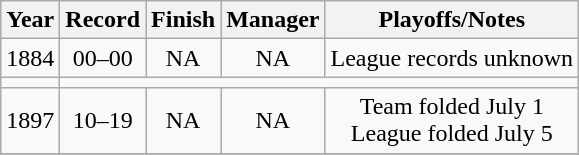<table class="wikitable" style="text-align:center">
<tr>
<th>Year</th>
<th>Record</th>
<th>Finish</th>
<th>Manager</th>
<th>Playoffs/Notes</th>
</tr>
<tr align=center>
<td>1884</td>
<td>00–00</td>
<td>NA</td>
<td>NA</td>
<td>League records unknown</td>
</tr>
<tr align=center>
<td></td>
</tr>
<tr align=center>
<td>1897</td>
<td>10–19</td>
<td>NA</td>
<td>NA</td>
<td>Team folded July 1<br>League folded July 5</td>
</tr>
<tr align=center>
</tr>
<tr>
</tr>
</table>
